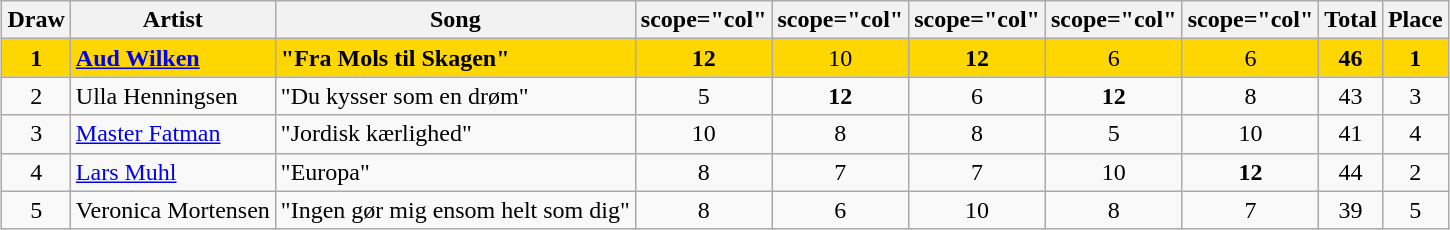<table class="wikitable plainrowheaders" style="margin: 1em auto 1em auto; text-align:center;">
<tr>
<th scope="col">Draw</th>
<th scope="col">Artist</th>
<th scope="col">Song</th>
<th>scope="col" </th>
<th>scope="col" </th>
<th>scope="col" </th>
<th>scope="col" </th>
<th>scope="col" </th>
<th scope="col">Total</th>
<th scope="col">Place</th>
</tr>
<tr bgcolor="gold">
<td><strong>1</strong></td>
<td align="left"><strong><a href='#'>Aud Wilken</a></strong></td>
<td align="left"><strong>"Fra Mols til Skagen"</strong></td>
<td><strong>12</strong></td>
<td>10</td>
<td><strong>12</strong></td>
<td>6</td>
<td>6</td>
<td><strong>46</strong></td>
<td><strong>1</strong></td>
</tr>
<tr>
<td>2</td>
<td align="left">Ulla Henningsen</td>
<td align="left">"Du kysser som en drøm"</td>
<td>5</td>
<td><strong>12</strong></td>
<td>6</td>
<td><strong>12</strong></td>
<td>8</td>
<td>43</td>
<td>3</td>
</tr>
<tr>
<td>3</td>
<td align="left"><a href='#'>Master Fatman</a></td>
<td align="left">"Jordisk kærlighed"</td>
<td>10</td>
<td>8</td>
<td>8</td>
<td>5</td>
<td>10</td>
<td>41</td>
<td>4</td>
</tr>
<tr>
<td>4</td>
<td align="left"><a href='#'>Lars Muhl</a></td>
<td align="left">"Europa"</td>
<td>8</td>
<td>7</td>
<td>7</td>
<td>10</td>
<td><strong>12</strong></td>
<td>44</td>
<td>2</td>
</tr>
<tr>
<td>5</td>
<td align="left">Veronica Mortensen</td>
<td align="left">"Ingen gør mig ensom helt som dig"</td>
<td>8</td>
<td>6</td>
<td>10</td>
<td>8</td>
<td>7</td>
<td>39</td>
<td>5</td>
</tr>
</table>
